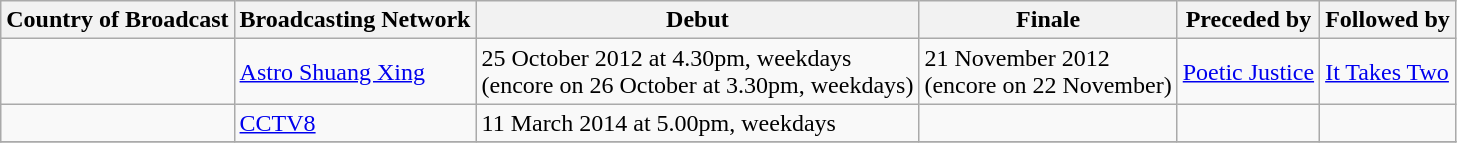<table class="wikitable">
<tr>
<th>Country of Broadcast</th>
<th>Broadcasting Network</th>
<th>Debut</th>
<th>Finale</th>
<th>Preceded by</th>
<th>Followed by</th>
</tr>
<tr>
<td></td>
<td><a href='#'>Astro Shuang Xing</a></td>
<td>25 October 2012 at 4.30pm, weekdays <br> (encore on 26 October at 3.30pm, weekdays)</td>
<td>21 November 2012 <br> (encore on 22 November)</td>
<td><a href='#'>Poetic Justice</a></td>
<td><a href='#'>It Takes Two</a></td>
</tr>
<tr>
<td></td>
<td><a href='#'>CCTV8</a></td>
<td>11 March 2014 at 5.00pm, weekdays <br></td>
<td></td>
<td></td>
<td></td>
</tr>
<tr>
</tr>
</table>
